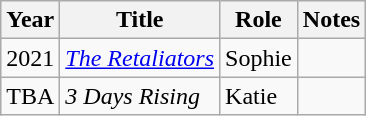<table class="wikitable">
<tr>
<th>Year</th>
<th>Title</th>
<th>Role</th>
<th>Notes</th>
</tr>
<tr>
<td>2021</td>
<td><em><a href='#'>The Retaliators</a></em></td>
<td>Sophie</td>
<td></td>
</tr>
<tr>
<td>TBA</td>
<td><em>3 Days Rising</em></td>
<td>Katie</td>
<td></td>
</tr>
</table>
